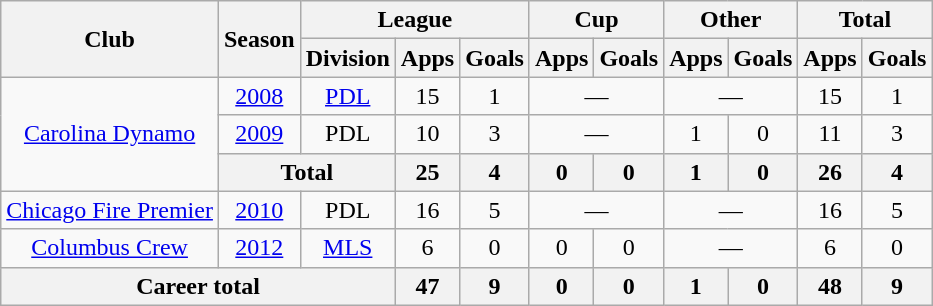<table class="wikitable" style="text-align: center;">
<tr>
<th rowspan=2>Club</th>
<th rowspan=2>Season</th>
<th colspan=3>League</th>
<th colspan=2>Cup</th>
<th colspan=2>Other</th>
<th colspan=2>Total</th>
</tr>
<tr>
<th>Division</th>
<th>Apps</th>
<th>Goals</th>
<th>Apps</th>
<th>Goals</th>
<th>Apps</th>
<th>Goals</th>
<th>Apps</th>
<th>Goals</th>
</tr>
<tr>
<td rowspan=3><a href='#'>Carolina Dynamo</a></td>
<td><a href='#'>2008</a></td>
<td><a href='#'>PDL</a></td>
<td>15</td>
<td>1</td>
<td colspan=2>—</td>
<td colspan=2>—</td>
<td>15</td>
<td>1</td>
</tr>
<tr>
<td><a href='#'>2009</a></td>
<td>PDL</td>
<td>10</td>
<td>3</td>
<td colspan=2>—</td>
<td>1</td>
<td>0</td>
<td>11</td>
<td>3</td>
</tr>
<tr>
<th colspan=2>Total</th>
<th>25</th>
<th>4</th>
<th>0</th>
<th>0</th>
<th>1</th>
<th>0</th>
<th>26</th>
<th>4</th>
</tr>
<tr>
<td><a href='#'>Chicago Fire Premier</a></td>
<td><a href='#'>2010</a></td>
<td>PDL</td>
<td>16</td>
<td>5</td>
<td colspan=2>—</td>
<td colspan=2>—</td>
<td>16</td>
<td>5</td>
</tr>
<tr>
<td><a href='#'>Columbus Crew</a></td>
<td><a href='#'>2012</a></td>
<td><a href='#'>MLS</a></td>
<td>6</td>
<td>0</td>
<td>0</td>
<td>0</td>
<td colspan=2>—</td>
<td>6</td>
<td>0</td>
</tr>
<tr>
<th colspan=3>Career total</th>
<th>47</th>
<th>9</th>
<th>0</th>
<th>0</th>
<th>1</th>
<th>0</th>
<th>48</th>
<th>9</th>
</tr>
</table>
